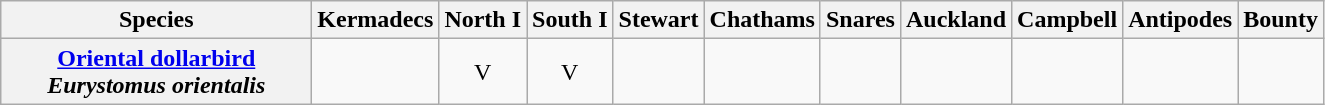<table class="wikitable" style="text-align:center">
<tr>
<th width="200">Species</th>
<th>Kermadecs</th>
<th>North I</th>
<th>South I</th>
<th>Stewart</th>
<th>Chathams</th>
<th>Snares</th>
<th>Auckland</th>
<th>Campbell</th>
<th>Antipodes</th>
<th>Bounty</th>
</tr>
<tr>
<th><a href='#'>Oriental dollarbird</a><br><em>Eurystomus orientalis</em></th>
<td></td>
<td>V</td>
<td>V</td>
<td></td>
<td></td>
<td></td>
<td></td>
<td></td>
<td></td>
<td></td>
</tr>
</table>
